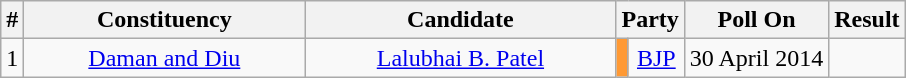<table class="wikitable sortable" style="text-align:center;">
<tr>
<th>#</th>
<th style="width:180px;">Constituency</th>
<th style="width:200px;">Candidate</th>
<th colspan="2">Party</th>
<th>Poll On</th>
<th>Result</th>
</tr>
<tr>
<td style="text-align:center;">1</td>
<td><a href='#'>Daman and Diu</a></td>
<td><a href='#'>Lalubhai B. Patel</a></td>
<td bgcolor=#FF9933></td>
<td><a href='#'>BJP</a></td>
<td>30 April 2014</td>
<td></td>
</tr>
</table>
